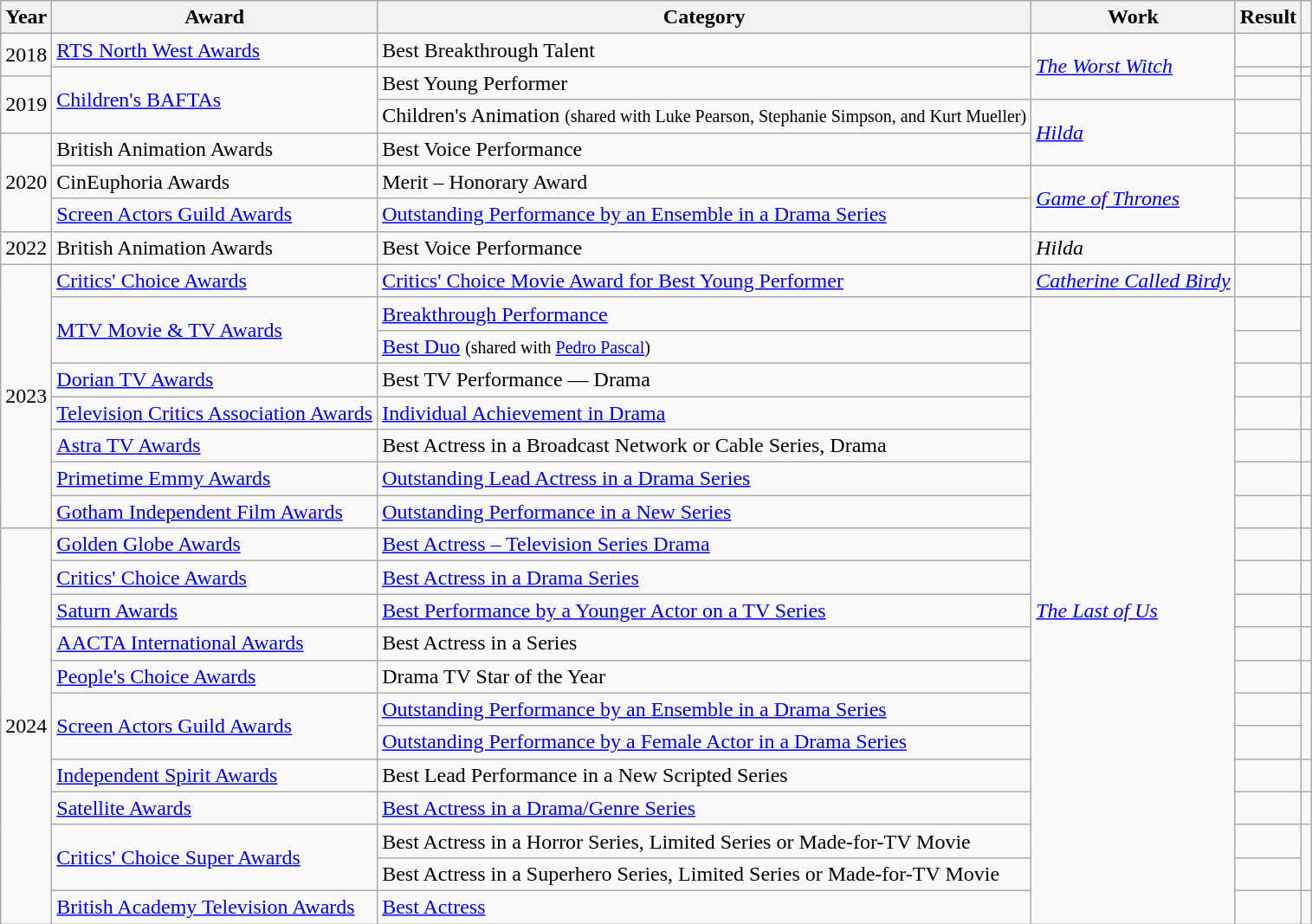<table class="wikitable sortable">
<tr>
<th>Year</th>
<th>Award</th>
<th>Category</th>
<th>Work</th>
<th>Result</th>
<th class="unsortable"></th>
</tr>
<tr>
<td rowspan=2>2018</td>
<td><a href='#'>RTS North West Awards</a></td>
<td>Best Breakthrough Talent</td>
<td rowspan="3"><em><a href='#'>The Worst Witch</a></em></td>
<td></td>
<td></td>
</tr>
<tr>
<td rowspan="3"><a href='#'>Children's BAFTAs</a></td>
<td rowspan="2">Best Young Performer</td>
<td></td>
<td align="center"></td>
</tr>
<tr>
<td rowspan="2">2019</td>
<td></td>
<td rowspan="2" align="center"></td>
</tr>
<tr>
<td>Children's Animation <small>(shared with Luke Pearson, Stephanie Simpson, and Kurt Mueller)</small></td>
<td rowspan="2"><em><a href='#'>Hilda</a></em></td>
<td></td>
</tr>
<tr>
<td rowspan="3">2020</td>
<td>British Animation Awards</td>
<td>Best Voice Performance</td>
<td></td>
<td align="center"></td>
</tr>
<tr>
<td>CinEuphoria Awards</td>
<td>Merit – Honorary Award </td>
<td rowspan="2"><em><a href='#'>Game of Thrones</a></em></td>
<td></td>
<td align="center"></td>
</tr>
<tr>
<td><a href='#'>Screen Actors Guild Awards</a></td>
<td><a href='#'>Outstanding Performance by an Ensemble in a Drama Series</a></td>
<td></td>
<td align="center"></td>
</tr>
<tr>
<td>2022</td>
<td>British Animation Awards</td>
<td>Best Voice Performance</td>
<td><em>Hilda</em></td>
<td></td>
<td align="center"></td>
</tr>
<tr>
<td rowspan="8">2023</td>
<td><a href='#'>Critics' Choice Awards</a></td>
<td><a href='#'>Critics' Choice Movie Award for Best Young Performer</a></td>
<td><em><a href='#'>Catherine Called Birdy</a></em></td>
<td></td>
<td align="center"></td>
</tr>
<tr>
<td rowspan="2"><a href='#'>MTV Movie & TV Awards</a></td>
<td><a href='#'>Breakthrough Performance</a></td>
<td rowspan="19"><em><a href='#'>The Last of Us</a></em></td>
<td></td>
<td rowspan="2" align="center"></td>
</tr>
<tr>
<td><a href='#'>Best Duo</a> <small>(shared with <a href='#'>Pedro Pascal</a>)</small></td>
<td></td>
</tr>
<tr>
<td><a href='#'>Dorian TV Awards</a></td>
<td>Best TV Performance — Drama</td>
<td></td>
<td align="center"></td>
</tr>
<tr>
<td><a href='#'>Television Critics Association Awards</a></td>
<td><a href='#'>Individual Achievement in Drama</a></td>
<td></td>
<td align="center"></td>
</tr>
<tr>
<td><a href='#'>Astra TV Awards</a></td>
<td>Best Actress in a Broadcast Network or Cable Series, Drama</td>
<td></td>
<td align="center"></td>
</tr>
<tr>
<td><a href='#'>Primetime Emmy Awards</a></td>
<td><a href='#'>Outstanding Lead Actress in a Drama Series</a></td>
<td></td>
<td align="center"></td>
</tr>
<tr>
<td><a href='#'>Gotham Independent Film Awards</a></td>
<td><a href='#'>Outstanding Performance in a New Series</a></td>
<td></td>
<td align="center"></td>
</tr>
<tr>
<td rowspan="12">2024</td>
<td><a href='#'>Golden Globe Awards</a></td>
<td><a href='#'>Best Actress – Television Series Drama</a></td>
<td></td>
<td align="center"></td>
</tr>
<tr>
<td><a href='#'>Critics' Choice Awards</a></td>
<td><a href='#'>Best Actress in a Drama Series</a></td>
<td></td>
<td align="center"></td>
</tr>
<tr>
<td><a href='#'>Saturn Awards</a></td>
<td><a href='#'>Best Performance by a Younger Actor on a TV Series</a></td>
<td></td>
<td align="center"></td>
</tr>
<tr>
<td><a href='#'>AACTA International Awards</a></td>
<td>Best Actress in a Series</td>
<td></td>
<td align="center"></td>
</tr>
<tr>
<td><a href='#'>People's Choice Awards</a></td>
<td>Drama TV Star of the Year</td>
<td></td>
<td align="center"></td>
</tr>
<tr>
<td rowspan="2"><a href='#'>Screen Actors Guild Awards</a></td>
<td><a href='#'>Outstanding Performance by an Ensemble in a Drama Series</a></td>
<td></td>
<td rowspan="2" align="center"></td>
</tr>
<tr>
<td><a href='#'>Outstanding Performance by a Female Actor in a Drama Series</a></td>
<td></td>
</tr>
<tr>
<td><a href='#'>Independent Spirit Awards</a></td>
<td>Best Lead Performance in a New Scripted Series</td>
<td></td>
<td align="center"></td>
</tr>
<tr>
<td><a href='#'>Satellite Awards</a></td>
<td><a href='#'>Best Actress in a Drama/Genre Series</a></td>
<td></td>
<td align="center"></td>
</tr>
<tr>
<td rowspan="2"><a href='#'>Critics' Choice Super Awards</a></td>
<td>Best Actress in a Horror Series, Limited Series or Made-for-TV Movie</td>
<td></td>
<td rowspan="2" align="center"></td>
</tr>
<tr>
<td>Best Actress in a Superhero Series, Limited Series or Made-for-TV Movie</td>
<td></td>
</tr>
<tr>
<td><a href='#'>British Academy Television Awards</a></td>
<td><a href='#'>Best Actress</a></td>
<td></td>
<td align="center"></td>
</tr>
</table>
